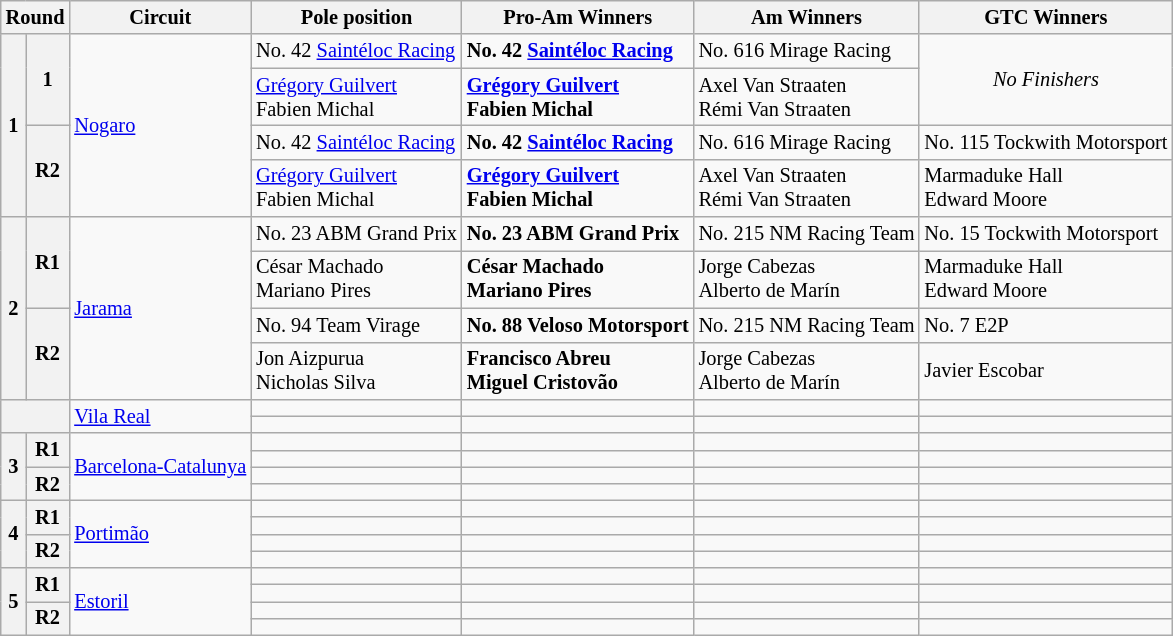<table class="wikitable" style="font-size:85%;">
<tr>
<th colspan=2>Round</th>
<th>Circuit</th>
<th>Pole position</th>
<th>Pro-Am Winners</th>
<th>Am Winners</th>
<th>GTC Winners</th>
</tr>
<tr>
<th rowspan=4>1</th>
<th rowspan=2>1</th>
<td rowspan=4> <a href='#'>Nogaro</a></td>
<td> No. 42 <a href='#'>Saintéloc Racing</a></td>
<td><strong> No. 42 <a href='#'>Saintéloc Racing</a></strong></td>
<td> No. 616 Mirage Racing</td>
<td rowspan=2 align=center><em>No Finishers</em></td>
</tr>
<tr>
<td> <a href='#'>Grégory Guilvert</a><br> Fabien Michal</td>
<td><strong> <a href='#'>Grégory Guilvert</a><br> Fabien Michal</strong></td>
<td> Axel Van Straaten<br> Rémi Van Straaten</td>
</tr>
<tr>
<th rowspan=2>R2</th>
<td> No. 42 <a href='#'>Saintéloc Racing</a></td>
<td><strong> No. 42 <a href='#'>Saintéloc Racing</a></strong></td>
<td> No. 616 Mirage Racing</td>
<td> No. 115 Tockwith Motorsport</td>
</tr>
<tr>
<td> <a href='#'>Grégory Guilvert</a><br> Fabien Michal</td>
<td><strong> <a href='#'>Grégory Guilvert</a><br> Fabien Michal</strong></td>
<td> Axel Van Straaten<br> Rémi Van Straaten</td>
<td> Marmaduke Hall<br> Edward Moore</td>
</tr>
<tr>
<th rowspan=4>2</th>
<th rowspan=2>R1</th>
<td rowspan=4> <a href='#'>Jarama</a></td>
<td> No. 23 ABM Grand Prix</td>
<td><strong> No. 23 ABM Grand Prix</strong></td>
<td> No. 215 NM Racing Team</td>
<td> No. 15 Tockwith Motorsport</td>
</tr>
<tr>
<td> César Machado<br> Mariano Pires</td>
<td><strong> César Machado<br> Mariano Pires</strong></td>
<td> Jorge Cabezas<br> Alberto de Marín</td>
<td> Marmaduke Hall<br> Edward Moore</td>
</tr>
<tr>
<th rowspan=2>R2</th>
<td> No. 94 Team Virage</td>
<td><strong> No. 88 Veloso Motorsport</strong></td>
<td> No. 215 NM Racing Team</td>
<td> No. 7 E2P</td>
</tr>
<tr>
<td> Jon Aizpurua<br> Nicholas Silva</td>
<td><strong> Francisco Abreu<br> Miguel Cristovão</strong></td>
<td> Jorge Cabezas<br> Alberto de Marín</td>
<td> Javier Escobar</td>
</tr>
<tr>
<th rowspan=2 colspan=2></th>
<td rowspan=2> <a href='#'>Vila Real</a></td>
<td></td>
<td></td>
<td></td>
<td></td>
</tr>
<tr>
<td></td>
<td></td>
<td></td>
<td></td>
</tr>
<tr>
<th rowspan=4>3</th>
<th rowspan=2>R1</th>
<td rowspan=4> <a href='#'>Barcelona-Catalunya</a></td>
<td></td>
<td></td>
<td></td>
<td></td>
</tr>
<tr>
<td></td>
<td></td>
<td></td>
<td></td>
</tr>
<tr>
<th rowspan=2>R2</th>
<td></td>
<td></td>
<td></td>
<td></td>
</tr>
<tr>
<td></td>
<td></td>
<td></td>
<td></td>
</tr>
<tr>
<th rowspan=4>4</th>
<th rowspan=2>R1</th>
<td rowspan=4> <a href='#'>Portimão</a></td>
<td></td>
<td></td>
<td></td>
<td></td>
</tr>
<tr>
<td></td>
<td></td>
<td></td>
<td></td>
</tr>
<tr>
<th rowspan=2>R2</th>
<td></td>
<td></td>
<td></td>
<td></td>
</tr>
<tr>
<td></td>
<td></td>
<td></td>
<td></td>
</tr>
<tr>
<th rowspan=4>5</th>
<th rowspan=2>R1</th>
<td rowspan=4> <a href='#'>Estoril</a></td>
<td></td>
<td></td>
<td></td>
<td></td>
</tr>
<tr>
<td></td>
<td></td>
<td></td>
<td></td>
</tr>
<tr>
<th rowspan=2>R2</th>
<td></td>
<td></td>
<td></td>
<td></td>
</tr>
<tr>
<td></td>
<td></td>
<td></td>
<td></td>
</tr>
</table>
